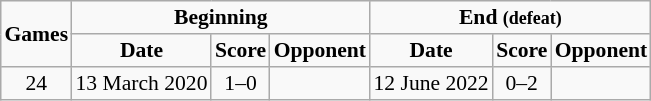<table border="1" cellpadding="2" cellspacing="0" style="background:#f9f9f9; border:1px #aaa solid; border-collapse:collapse; font-size:90%; text-align:center;">
<tr>
<th rowspan="2">Games</th>
<th colspan="3">Beginning</th>
<th colspan="3">End <small>(defeat)</small></th>
</tr>
<tr>
<th>Date</th>
<th class="unsortable">Score</th>
<th>Opponent</th>
<th>Date</th>
<th class="unsortable">Score</th>
<th>Opponent</th>
</tr>
<tr class="unsortable">
<td>24</td>
<td style="text-align:center;">13 March 2020</td>
<td style="text-align:center;">1–0</td>
<td style="text-align:center;"></td>
<td style="text-align:center;">12 June 2022</td>
<td style="text-align:center;">0–2</td>
<td style="text-align:center;"></td>
</tr>
</table>
